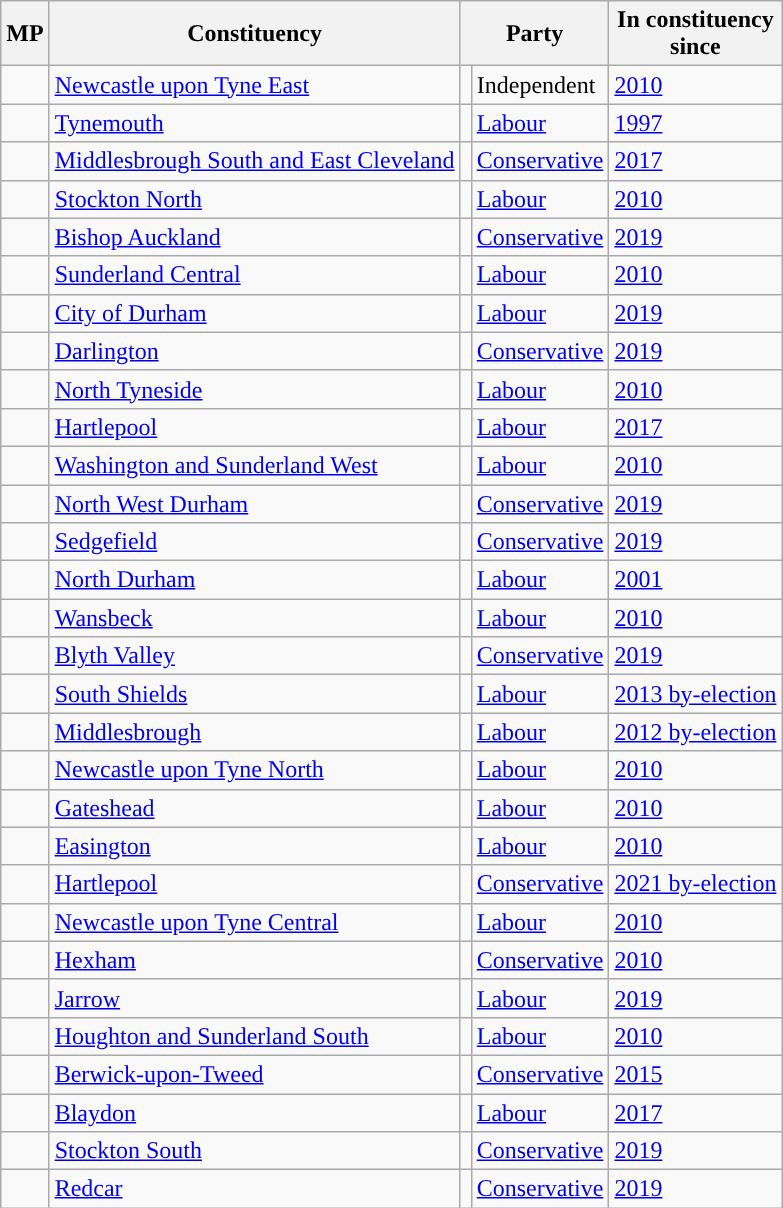<table class="wikitable sortable">
<tr>
<th>MP</th>
<th>Constituency</th>
<th colspan="2">Party</th>
<th>In constituency<br>since</th>
</tr>
<tr>
<td></td>
<td><a href='#'>Newcastle upon Tyne East</a></td>
<td style="color:inherit;background-color: "></td>
<td>Independent</td>
<td><a href='#'>2010</a></td>
</tr>
<tr>
<td></td>
<td><a href='#'>Tynemouth</a></td>
<td style="color:inherit;background-color: "></td>
<td><a href='#'>Labour</a></td>
<td><a href='#'>1997</a></td>
</tr>
<tr>
<td></td>
<td><a href='#'>Middlesbrough South and East Cleveland</a></td>
<td style="color:inherit;background-color: "></td>
<td><a href='#'>Conservative</a></td>
<td><a href='#'>2017</a></td>
</tr>
<tr>
<td></td>
<td><a href='#'>Stockton North</a></td>
<td style="color:inherit;background-color: "></td>
<td><a href='#'>Labour</a></td>
<td><a href='#'>2010</a></td>
</tr>
<tr>
<td></td>
<td><a href='#'>Bishop Auckland</a></td>
<td style="color:inherit;background-color: "></td>
<td><a href='#'>Conservative</a></td>
<td><a href='#'>2019</a></td>
</tr>
<tr>
<td></td>
<td><a href='#'>Sunderland Central</a></td>
<td style="color:inherit;background-color: "></td>
<td><a href='#'>Labour</a></td>
<td><a href='#'>2010</a></td>
</tr>
<tr>
<td></td>
<td><a href='#'>City of Durham</a></td>
<td style="color:inherit;background-color: "></td>
<td><a href='#'>Labour</a></td>
<td><a href='#'>2019</a></td>
</tr>
<tr>
<td></td>
<td><a href='#'>Darlington</a></td>
<td style="color:inherit;background-color: "></td>
<td><a href='#'>Conservative</a></td>
<td><a href='#'>2019</a></td>
</tr>
<tr>
<td></td>
<td><a href='#'>North Tyneside</a></td>
<td style="color:inherit;background-color: "></td>
<td><a href='#'>Labour</a></td>
<td><a href='#'>2010</a></td>
</tr>
<tr>
<td><em></em></td>
<td><a href='#'>Hartlepool</a></td>
<td style="color:inherit;background-color: "></td>
<td><a href='#'>Labour</a></td>
<td><a href='#'>2017</a></td>
</tr>
<tr>
<td></td>
<td><a href='#'>Washington and Sunderland West</a></td>
<td style="color:inherit;background-color: "></td>
<td><a href='#'>Labour</a></td>
<td><a href='#'>2010</a></td>
</tr>
<tr>
<td></td>
<td><a href='#'>North West Durham</a></td>
<td style="color:inherit;background-color: "></td>
<td><a href='#'>Conservative</a></td>
<td><a href='#'>2019</a></td>
</tr>
<tr>
<td></td>
<td><a href='#'>Sedgefield</a></td>
<td style="color:inherit;background-color: "></td>
<td><a href='#'>Conservative</a></td>
<td><a href='#'>2019</a></td>
</tr>
<tr>
<td></td>
<td><a href='#'>North Durham</a></td>
<td style="color:inherit;background-color: "></td>
<td><a href='#'>Labour</a></td>
<td><a href='#'>2001</a></td>
</tr>
<tr>
<td></td>
<td><a href='#'>Wansbeck</a></td>
<td style="color:inherit;background-color: "></td>
<td><a href='#'>Labour</a></td>
<td><a href='#'>2010</a></td>
</tr>
<tr>
<td></td>
<td><a href='#'>Blyth Valley</a></td>
<td style="color:inherit;background-color: "></td>
<td><a href='#'>Conservative</a></td>
<td><a href='#'>2019</a></td>
</tr>
<tr>
<td></td>
<td><a href='#'>South Shields</a></td>
<td style="color:inherit;background-color: "></td>
<td><a href='#'>Labour</a></td>
<td><a href='#'>2013 by-election</a></td>
</tr>
<tr>
<td></td>
<td><a href='#'>Middlesbrough</a></td>
<td style="color:inherit;background-color: "></td>
<td><a href='#'>Labour</a></td>
<td><a href='#'>2012 by-election</a></td>
</tr>
<tr>
<td></td>
<td><a href='#'>Newcastle upon Tyne North</a></td>
<td style="color:inherit;background-color: "></td>
<td><a href='#'>Labour</a></td>
<td><a href='#'>2010</a></td>
</tr>
<tr>
<td></td>
<td><a href='#'>Gateshead</a></td>
<td style="color:inherit;background-color: "></td>
<td><a href='#'>Labour</a></td>
<td><a href='#'>2010</a></td>
</tr>
<tr>
<td></td>
<td><a href='#'>Easington</a></td>
<td style="color:inherit;background-color: "></td>
<td><a href='#'>Labour</a></td>
<td><a href='#'>2010</a></td>
</tr>
<tr>
<td></td>
<td><a href='#'>Hartlepool</a></td>
<td style="color:inherit;background-color: "></td>
<td><a href='#'>Conservative</a></td>
<td><a href='#'>2021 by-election</a></td>
</tr>
<tr>
<td></td>
<td><a href='#'>Newcastle upon Tyne Central</a></td>
<td style="color:inherit;background-color: "></td>
<td><a href='#'>Labour</a></td>
<td><a href='#'>2010</a></td>
</tr>
<tr>
<td></td>
<td><a href='#'>Hexham</a></td>
<td style="color:inherit;background-color: "></td>
<td><a href='#'>Conservative</a></td>
<td><a href='#'>2010</a></td>
</tr>
<tr>
<td></td>
<td><a href='#'>Jarrow</a></td>
<td style="color:inherit;background-color: "></td>
<td><a href='#'>Labour</a></td>
<td><a href='#'>2019</a></td>
</tr>
<tr>
<td></td>
<td><a href='#'>Houghton and Sunderland South</a></td>
<td style="color:inherit;background-color: "></td>
<td><a href='#'>Labour</a></td>
<td><a href='#'>2010</a></td>
</tr>
<tr>
<td></td>
<td><a href='#'>Berwick-upon-Tweed</a></td>
<td style="color:inherit;background-color: "></td>
<td><a href='#'>Conservative</a></td>
<td><a href='#'>2015</a></td>
</tr>
<tr>
<td></td>
<td><a href='#'>Blaydon</a></td>
<td style="color:inherit;background-color: "></td>
<td><a href='#'>Labour</a></td>
<td><a href='#'>2017</a></td>
</tr>
<tr>
<td></td>
<td><a href='#'>Stockton South</a></td>
<td style="color:inherit;background-color: "></td>
<td><a href='#'>Conservative</a></td>
<td><a href='#'>2019</a></td>
</tr>
<tr>
<td></td>
<td><a href='#'>Redcar</a></td>
<td style="color:inherit;background-color: "></td>
<td><a href='#'>Conservative</a></td>
<td><a href='#'>2019</a></td>
</tr>
</table>
